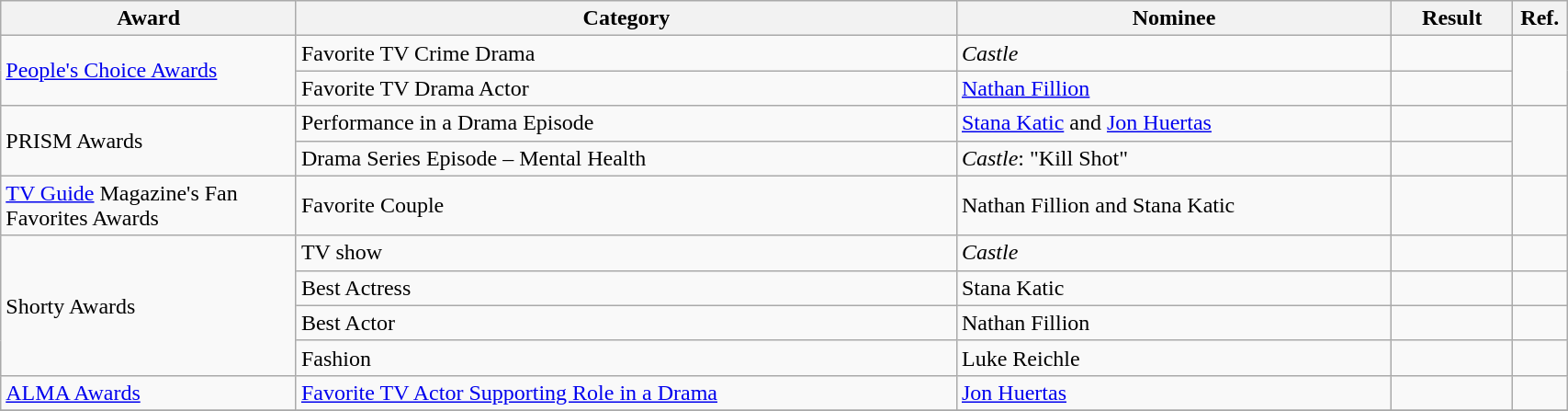<table class="wikitable sortable" style="width:90%;">
<tr>
<th style="width:17%;">Award</th>
<th style="width:38%;">Category</th>
<th style="width:25%;">Nominee</th>
<th style="width:7%;">Result</th>
<th style="width:3%;">Ref.</th>
</tr>
<tr>
<td rowspan="2"><a href='#'>People's Choice Awards</a></td>
<td>Favorite TV Crime Drama</td>
<td><em>Castle</em></td>
<td></td>
<td align="center" rowspan="2"></td>
</tr>
<tr>
<td>Favorite TV Drama Actor</td>
<td><a href='#'>Nathan Fillion</a></td>
<td></td>
</tr>
<tr>
<td rowspan="2">PRISM Awards</td>
<td>Performance in a Drama Episode</td>
<td><a href='#'>Stana Katic</a> and <a href='#'>Jon Huertas</a></td>
<td></td>
<td align="center" rowspan="2"></td>
</tr>
<tr>
<td>Drama Series Episode – Mental Health</td>
<td><em>Castle</em>: "Kill Shot"</td>
<td></td>
</tr>
<tr>
<td><a href='#'>TV Guide</a> Magazine's Fan Favorites Awards</td>
<td>Favorite Couple</td>
<td>Nathan Fillion and Stana Katic</td>
<td></td>
<td align="center"></td>
</tr>
<tr>
<td rowspan="4">Shorty Awards</td>
<td>TV show</td>
<td><em>Castle</em></td>
<td></td>
<td></td>
</tr>
<tr>
<td>Best Actress</td>
<td>Stana Katic</td>
<td></td>
<td></td>
</tr>
<tr>
<td>Best Actor</td>
<td>Nathan Fillion</td>
<td></td>
<td></td>
</tr>
<tr>
<td>Fashion</td>
<td>Luke Reichle</td>
<td></td>
<td></td>
</tr>
<tr>
<td><a href='#'>ALMA Awards</a></td>
<td><a href='#'>Favorite TV Actor Supporting Role in a Drama</a></td>
<td><a href='#'>Jon Huertas</a></td>
<td></td>
<td align="center"></td>
</tr>
<tr>
</tr>
</table>
